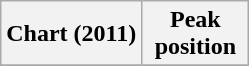<table class="wikitable sortable plainrowheaders">
<tr>
<th>Chart (2011)</th>
<th style=max-width:4em>Peak position</th>
</tr>
<tr>
</tr>
</table>
